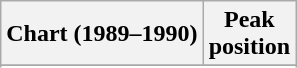<table class="wikitable sortable plainrowheaders" style="text-align:center">
<tr>
<th scope="col">Chart (1989–1990)</th>
<th scope="col">Peak<br>position</th>
</tr>
<tr>
</tr>
<tr>
</tr>
<tr>
</tr>
<tr>
</tr>
</table>
